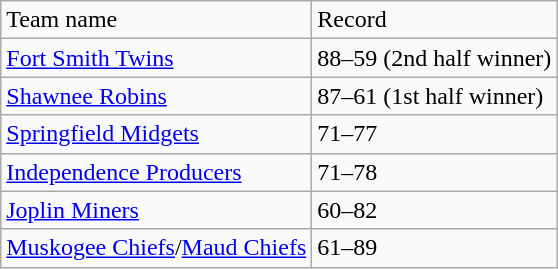<table class="wikitable">
<tr>
<td>Team name</td>
<td>Record</td>
</tr>
<tr>
<td><a href='#'>Fort Smith Twins</a></td>
<td>88–59 (2nd half winner)</td>
</tr>
<tr>
<td><a href='#'>Shawnee Robins</a></td>
<td>87–61 (1st half winner)</td>
</tr>
<tr>
<td><a href='#'>Springfield Midgets</a></td>
<td>71–77</td>
</tr>
<tr>
<td><a href='#'>Independence Producers</a></td>
<td>71–78</td>
</tr>
<tr>
<td><a href='#'>Joplin Miners</a></td>
<td>60–82</td>
</tr>
<tr>
<td><a href='#'>Muskogee Chiefs</a>/<a href='#'>Maud Chiefs</a></td>
<td>61–89</td>
</tr>
</table>
